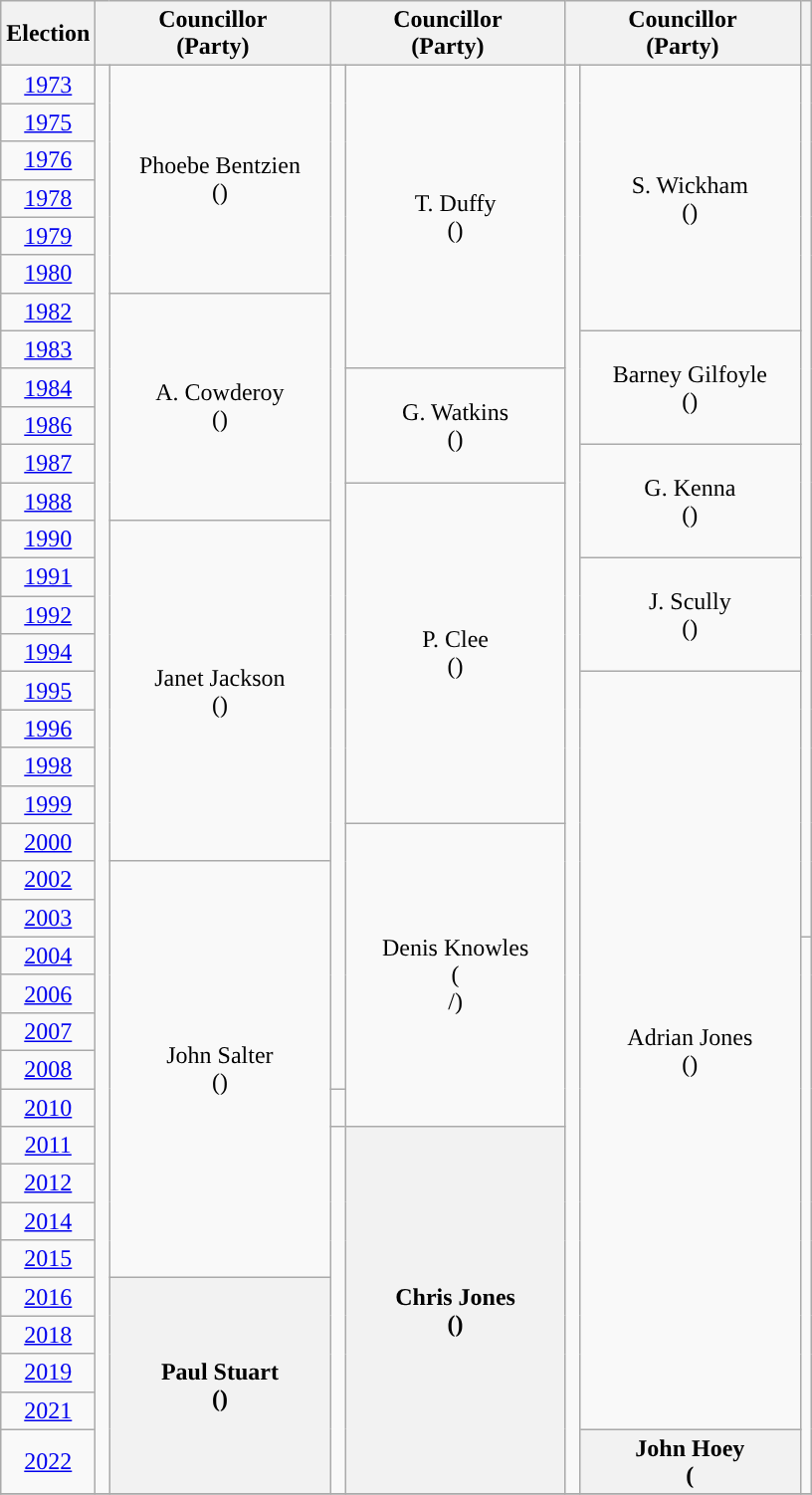<table class="wikitable" style="text-align:center">
<tr>
<th>Election</th>
<th scope="col" width="150" colspan = "2">Councillor<br> (Party)</th>
<th scope="col" width="150" colspan = "2">Councillor<br> (Party)</th>
<th scope="col" width="150" colspan = "2">Councillor<br> (Party)</th>
<th></th>
</tr>
<tr>
<td><a href='#'>1973</a></td>
<td rowspan=37 style="background-color: "></td>
<td rowspan=6>Phoebe Bentzien<br>(<a href='#'></a>)</td>
<td rowspan=27 style="background-color: "></td>
<td rowspan=8>T. Duffy<br>(<a href='#'></a>)</td>
<td rowspan=37 style="background-color: "></td>
<td rowspan=7>S. Wickham<br>(<a href='#'></a>)</td>
<td rowspan=23></td>
</tr>
<tr>
<td><a href='#'>1975</a></td>
</tr>
<tr>
<td><a href='#'>1976</a></td>
</tr>
<tr>
<td><a href='#'>1978</a></td>
</tr>
<tr>
<td><a href='#'>1979</a></td>
</tr>
<tr>
<td><a href='#'>1980</a></td>
</tr>
<tr>
<td><a href='#'>1982</a></td>
<td rowspan=6>A. Cowderoy<br>(<a href='#'></a>)</td>
</tr>
<tr>
<td><a href='#'>1983</a></td>
<td rowspan=3>Barney Gilfoyle<br>(<a href='#'></a>)</td>
</tr>
<tr>
<td><a href='#'>1984</a></td>
<td rowspan=3>G. Watkins<br>(<a href='#'></a>)</td>
</tr>
<tr>
<td><a href='#'>1986</a></td>
</tr>
<tr>
<td><a href='#'>1987</a></td>
<td rowspan=3>G. Kenna<br>(<a href='#'></a>)</td>
</tr>
<tr>
<td><a href='#'>1988</a></td>
<td rowspan=9>P. Clee<br>(<a href='#'></a>)</td>
</tr>
<tr>
<td><a href='#'>1990</a></td>
<td rowspan=9>Janet Jackson<br>(<a href='#'></a>)</td>
</tr>
<tr>
<td><a href='#'>1991</a></td>
<td rowspan=3>J. Scully<br>(<a href='#'></a>)</td>
</tr>
<tr>
<td><a href='#'>1992</a></td>
</tr>
<tr>
<td><a href='#'>1994</a></td>
</tr>
<tr>
<td><a href='#'>1995</a></td>
<td rowspan=20>Adrian Jones<br>(<a href='#'></a>)</td>
</tr>
<tr>
<td><a href='#'>1996</a></td>
</tr>
<tr>
<td><a href='#'>1998</a></td>
</tr>
<tr>
<td><a href='#'>1999</a></td>
</tr>
<tr>
<td><a href='#'>2000</a></td>
<td rowspan=8>Denis Knowles<br>(<a href='#'></a><br>/<a href='#'></a>)</td>
</tr>
<tr>
<td><a href='#'>2002</a></td>
<td rowspan=11>John Salter<br>(<a href='#'></a>)</td>
</tr>
<tr>
<td><a href='#'>2003</a></td>
</tr>
<tr>
<td><a href='#'>2004</a></td>
<td rowspan=14></td>
</tr>
<tr>
<td><a href='#'>2006</a></td>
</tr>
<tr>
<td><a href='#'>2007</a></td>
</tr>
<tr>
<td><a href='#'>2008</a></td>
</tr>
<tr>
<td><a href='#'>2010</a></td>
<td style="background-color: "></td>
</tr>
<tr>
<td><a href='#'>2011</a></td>
<td rowspan=9 style="background-color: "></td>
<th rowspan=9>Chris Jones<br>(<a href='#'></a>)</th>
</tr>
<tr>
<td><a href='#'>2012</a></td>
</tr>
<tr>
<td><a href='#'>2014</a></td>
</tr>
<tr>
<td><a href='#'>2015</a></td>
</tr>
<tr>
<td><a href='#'>2016</a></td>
<th rowspan=5>Paul Stuart<br>(<a href='#'></a>)</th>
</tr>
<tr>
<td><a href='#'>2018</a></td>
</tr>
<tr>
<td><a href='#'>2019</a></td>
</tr>
<tr>
<td><a href='#'>2021</a></td>
</tr>
<tr>
<td><a href='#'>2022</a></td>
<th>John Hoey <br>(<a href='#'></a></th>
</tr>
<tr>
</tr>
</table>
